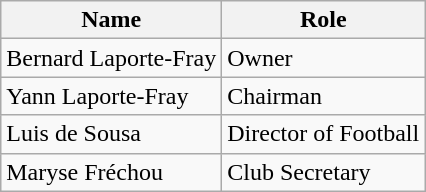<table class="wikitable">
<tr>
<th>Name</th>
<th>Role</th>
</tr>
<tr>
<td> Bernard Laporte-Fray</td>
<td>Owner</td>
</tr>
<tr>
<td> Yann Laporte-Fray</td>
<td>Chairman</td>
</tr>
<tr>
<td> Luis de Sousa</td>
<td>Director of Football</td>
</tr>
<tr>
<td> Maryse Fréchou</td>
<td>Club Secretary</td>
</tr>
</table>
